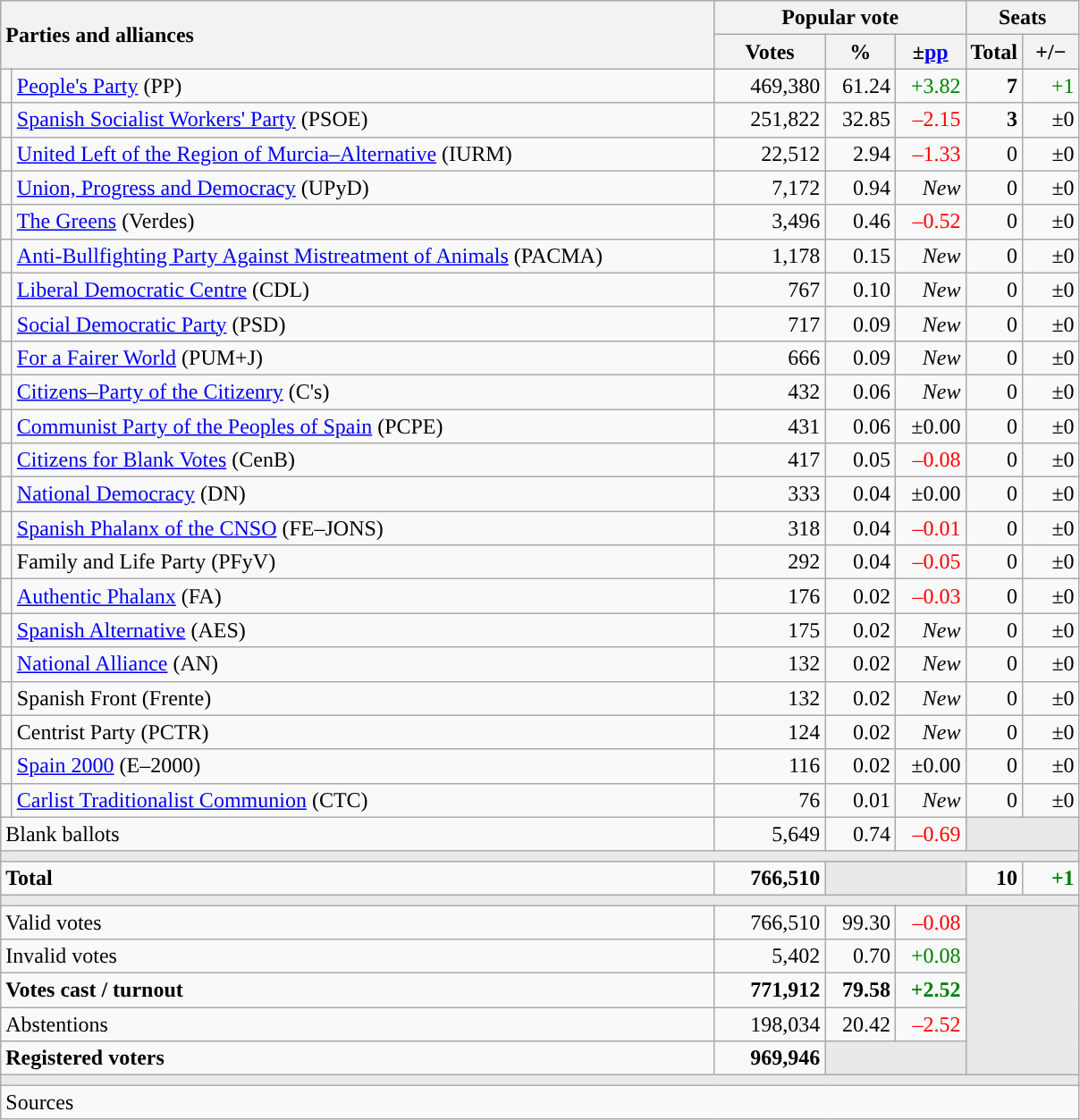<table class="wikitable" style="text-align:right;">
<tr>
<th style="text-align:left;" rowspan="2" colspan="2" width="525">Parties and alliances</th>
<th colspan="3">Popular vote</th>
<th colspan="2">Seats</th>
</tr>
<tr>
<th width="75">Votes</th>
<th width="45">%</th>
<th width="45">±<a href='#'>pp</a></th>
<th width="35">Total</th>
<th width="35">+/−</th>
</tr>
<tr>
<td width="1" style="color:inherit;background:"></td>
<td align="left"><a href='#'>People's Party</a> (PP)</td>
<td>469,380</td>
<td>61.24</td>
<td style="color:green;">+3.82</td>
<td><strong>7</strong></td>
<td style="color:green;">+1</td>
</tr>
<tr>
<td style="color:inherit;background:"></td>
<td align="left"><a href='#'>Spanish Socialist Workers' Party</a> (PSOE)</td>
<td>251,822</td>
<td>32.85</td>
<td style="color:red;">–2.15</td>
<td><strong>3</strong></td>
<td>±0</td>
</tr>
<tr>
<td style="color:inherit;background:"></td>
<td align="left"><a href='#'>United Left of the Region of Murcia–Alternative</a> (IURM)</td>
<td>22,512</td>
<td>2.94</td>
<td style="color:red;">–1.33</td>
<td>0</td>
<td>±0</td>
</tr>
<tr>
<td style="color:inherit;background:"></td>
<td align="left"><a href='#'>Union, Progress and Democracy</a> (UPyD)</td>
<td>7,172</td>
<td>0.94</td>
<td><em>New</em></td>
<td>0</td>
<td>±0</td>
</tr>
<tr>
<td style="color:inherit;background:"></td>
<td align="left"><a href='#'>The Greens</a> (Verdes)</td>
<td>3,496</td>
<td>0.46</td>
<td style="color:red;">–0.52</td>
<td>0</td>
<td>±0</td>
</tr>
<tr>
<td style="color:inherit;background:"></td>
<td align="left"><a href='#'>Anti-Bullfighting Party Against Mistreatment of Animals</a> (PACMA)</td>
<td>1,178</td>
<td>0.15</td>
<td><em>New</em></td>
<td>0</td>
<td>±0</td>
</tr>
<tr>
<td style="color:inherit;background:"></td>
<td align="left"><a href='#'>Liberal Democratic Centre</a> (CDL)</td>
<td>767</td>
<td>0.10</td>
<td><em>New</em></td>
<td>0</td>
<td>±0</td>
</tr>
<tr>
<td style="color:inherit;background:"></td>
<td align="left"><a href='#'>Social Democratic Party</a> (PSD)</td>
<td>717</td>
<td>0.09</td>
<td><em>New</em></td>
<td>0</td>
<td>±0</td>
</tr>
<tr>
<td style="color:inherit;background:"></td>
<td align="left"><a href='#'>For a Fairer World</a> (PUM+J)</td>
<td>666</td>
<td>0.09</td>
<td><em>New</em></td>
<td>0</td>
<td>±0</td>
</tr>
<tr>
<td style="color:inherit;background:"></td>
<td align="left"><a href='#'>Citizens–Party of the Citizenry</a> (C's)</td>
<td>432</td>
<td>0.06</td>
<td><em>New</em></td>
<td>0</td>
<td>±0</td>
</tr>
<tr>
<td style="color:inherit;background:"></td>
<td align="left"><a href='#'>Communist Party of the Peoples of Spain</a> (PCPE)</td>
<td>431</td>
<td>0.06</td>
<td>±0.00</td>
<td>0</td>
<td>±0</td>
</tr>
<tr>
<td style="color:inherit;background:"></td>
<td align="left"><a href='#'>Citizens for Blank Votes</a> (CenB)</td>
<td>417</td>
<td>0.05</td>
<td style="color:red;">–0.08</td>
<td>0</td>
<td>±0</td>
</tr>
<tr>
<td style="color:inherit;background:"></td>
<td align="left"><a href='#'>National Democracy</a> (DN)</td>
<td>333</td>
<td>0.04</td>
<td>±0.00</td>
<td>0</td>
<td>±0</td>
</tr>
<tr>
<td style="color:inherit;background:"></td>
<td align="left"><a href='#'>Spanish Phalanx of the CNSO</a> (FE–JONS)</td>
<td>318</td>
<td>0.04</td>
<td style="color:red;">–0.01</td>
<td>0</td>
<td>±0</td>
</tr>
<tr>
<td style="color:inherit;background:"></td>
<td align="left">Family and Life Party (PFyV)</td>
<td>292</td>
<td>0.04</td>
<td style="color:red;">–0.05</td>
<td>0</td>
<td>±0</td>
</tr>
<tr>
<td style="color:inherit;background:"></td>
<td align="left"><a href='#'>Authentic Phalanx</a> (FA)</td>
<td>176</td>
<td>0.02</td>
<td style="color:red;">–0.03</td>
<td>0</td>
<td>±0</td>
</tr>
<tr>
<td style="color:inherit;background:"></td>
<td align="left"><a href='#'>Spanish Alternative</a> (AES)</td>
<td>175</td>
<td>0.02</td>
<td><em>New</em></td>
<td>0</td>
<td>±0</td>
</tr>
<tr>
<td style="color:inherit;background:"></td>
<td align="left"><a href='#'>National Alliance</a> (AN)</td>
<td>132</td>
<td>0.02</td>
<td><em>New</em></td>
<td>0</td>
<td>±0</td>
</tr>
<tr>
<td style="color:inherit;background:"></td>
<td align="left">Spanish Front (Frente)</td>
<td>132</td>
<td>0.02</td>
<td><em>New</em></td>
<td>0</td>
<td>±0</td>
</tr>
<tr>
<td style="color:inherit;background:"></td>
<td align="left">Centrist Party (PCTR)</td>
<td>124</td>
<td>0.02</td>
<td><em>New</em></td>
<td>0</td>
<td>±0</td>
</tr>
<tr>
<td style="color:inherit;background:"></td>
<td align="left"><a href='#'>Spain 2000</a> (E–2000)</td>
<td>116</td>
<td>0.02</td>
<td>±0.00</td>
<td>0</td>
<td>±0</td>
</tr>
<tr>
<td style="color:inherit;background:"></td>
<td align="left"><a href='#'>Carlist Traditionalist Communion</a> (CTC)</td>
<td>76</td>
<td>0.01</td>
<td><em>New</em></td>
<td>0</td>
<td>±0</td>
</tr>
<tr>
<td align="left" colspan="2">Blank ballots</td>
<td>5,649</td>
<td>0.74</td>
<td style="color:red;">–0.69</td>
<td bgcolor="#E9E9E9" colspan="2"></td>
</tr>
<tr>
<td colspan="7" bgcolor="#E9E9E9"></td>
</tr>
<tr style="font-weight:bold;">
<td align="left" colspan="2">Total</td>
<td>766,510</td>
<td bgcolor="#E9E9E9" colspan="2"></td>
<td>10</td>
<td style="color:green;">+1</td>
</tr>
<tr>
<td colspan="7" bgcolor="#E9E9E9"></td>
</tr>
<tr>
<td align="left" colspan="2">Valid votes</td>
<td>766,510</td>
<td>99.30</td>
<td style="color:red;">–0.08</td>
<td bgcolor="#E9E9E9" colspan="2" rowspan="5"></td>
</tr>
<tr>
<td align="left" colspan="2">Invalid votes</td>
<td>5,402</td>
<td>0.70</td>
<td style="color:green;">+0.08</td>
</tr>
<tr style="font-weight:bold;">
<td align="left" colspan="2">Votes cast / turnout</td>
<td>771,912</td>
<td>79.58</td>
<td style="color:green;">+2.52</td>
</tr>
<tr>
<td align="left" colspan="2">Abstentions</td>
<td>198,034</td>
<td>20.42</td>
<td style="color:red;">–2.52</td>
</tr>
<tr style="font-weight:bold;">
<td align="left" colspan="2">Registered voters</td>
<td>969,946</td>
<td bgcolor="#E9E9E9" colspan="2"></td>
</tr>
<tr>
<td colspan="7" bgcolor="#E9E9E9"></td>
</tr>
<tr>
<td align="left" colspan="7">Sources</td>
</tr>
</table>
